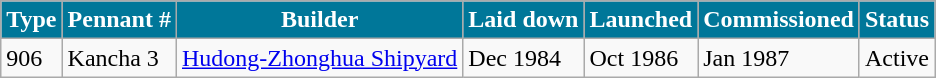<table class="wikitable">
<tr>
<th style="background:#079;color:#fff;">Type</th>
<th style="background:#079;color:#fff;">Pennant #</th>
<th style="background:#079;color:#fff;">Builder</th>
<th style="background:#079;color:#fff;">Laid down</th>
<th style="background:#079;color:#fff;">Launched</th>
<th style="background:#079;color:#fff;">Commissioned</th>
<th style="background:#079;color:#fff;">Status</th>
</tr>
<tr>
<td>906</td>
<td>Kancha 3</td>
<td><a href='#'>Hudong-Zhonghua Shipyard</a></td>
<td>Dec 1984</td>
<td>Oct 1986</td>
<td>Jan 1987</td>
<td>Active</td>
</tr>
</table>
